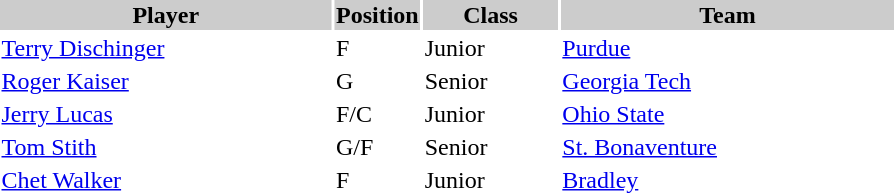<table style="width:600px" "border:'1' 'solid' 'gray'">
<tr>
<th bgcolor="#CCCCCC" style="width:40%">Player</th>
<th bgcolor="#CCCCCC" style="width:4%">Position</th>
<th bgcolor="#CCCCCC" style="width:16%">Class</th>
<th bgcolor="#CCCCCC" style="width:40%">Team</th>
</tr>
<tr>
<td><a href='#'>Terry Dischinger</a></td>
<td>F</td>
<td>Junior</td>
<td><a href='#'>Purdue</a></td>
</tr>
<tr>
<td><a href='#'>Roger Kaiser</a></td>
<td>G</td>
<td>Senior</td>
<td><a href='#'>Georgia Tech</a></td>
</tr>
<tr>
<td><a href='#'>Jerry Lucas</a></td>
<td>F/C</td>
<td>Junior</td>
<td><a href='#'>Ohio State</a></td>
</tr>
<tr>
<td><a href='#'>Tom Stith</a></td>
<td>G/F</td>
<td>Senior</td>
<td><a href='#'>St. Bonaventure</a></td>
</tr>
<tr>
<td><a href='#'>Chet Walker</a></td>
<td>F</td>
<td>Junior</td>
<td><a href='#'>Bradley</a></td>
</tr>
</table>
